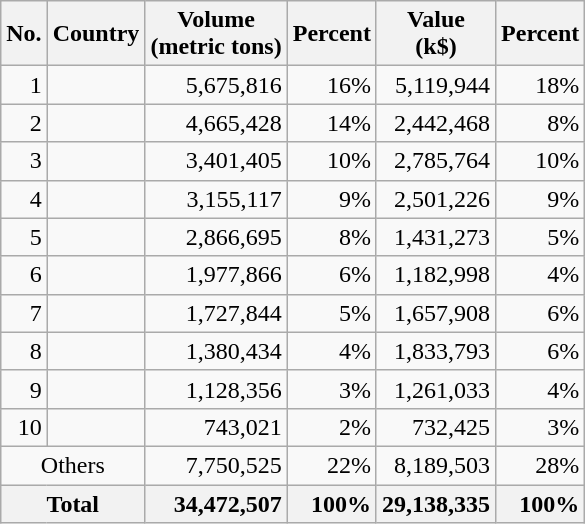<table class="wikitable sortable" style="text-align:right;">
<tr>
<th>No.</th>
<th>Country</th>
<th>Volume<br>(metric tons)</th>
<th>Percent</th>
<th>Value<br>(k$)</th>
<th>Percent</th>
</tr>
<tr>
<td>1</td>
<td style="text-align:left;"></td>
<td>5,675,816</td>
<td>16%</td>
<td>5,119,944</td>
<td>18%</td>
</tr>
<tr>
<td>2</td>
<td style="text-align:left;"></td>
<td>4,665,428</td>
<td>14%</td>
<td>2,442,468</td>
<td>8%</td>
</tr>
<tr>
<td>3</td>
<td style="text-align:left;"></td>
<td>3,401,405</td>
<td>10%</td>
<td>2,785,764</td>
<td>10%</td>
</tr>
<tr>
<td>4</td>
<td style="text-align:left;"></td>
<td>3,155,117</td>
<td>9%</td>
<td>2,501,226</td>
<td>9%</td>
</tr>
<tr>
<td>5</td>
<td style="text-align:left;"></td>
<td>2,866,695</td>
<td>8%</td>
<td>1,431,273</td>
<td>5%</td>
</tr>
<tr>
<td>6</td>
<td style="text-align:left;"></td>
<td>1,977,866</td>
<td>6%</td>
<td>1,182,998</td>
<td>4%</td>
</tr>
<tr>
<td>7</td>
<td style="text-align:left;"></td>
<td>1,727,844</td>
<td>5%</td>
<td>1,657,908</td>
<td>6%</td>
</tr>
<tr>
<td>8</td>
<td style="text-align:left;"></td>
<td>1,380,434</td>
<td>4%</td>
<td>1,833,793</td>
<td>6%</td>
</tr>
<tr>
<td>9</td>
<td style="text-align:left;"></td>
<td>1,128,356</td>
<td>3%</td>
<td>1,261,033</td>
<td>4%</td>
</tr>
<tr>
<td>10</td>
<td style="text-align:left;"></td>
<td>743,021</td>
<td>2%</td>
<td>732,425</td>
<td>3%</td>
</tr>
<tr>
<td colspan="2" style="text-align:center;">Others</td>
<td>7,750,525</td>
<td>22%</td>
<td>8,189,503</td>
<td>28%</td>
</tr>
<tr>
<th colspan="2" style="text-align:center;">Total</th>
<th style="text-align:right;">34,472,507</th>
<th style="text-align:right;">100%</th>
<th>29,138,335</th>
<th style="text-align:right;">100%</th>
</tr>
</table>
